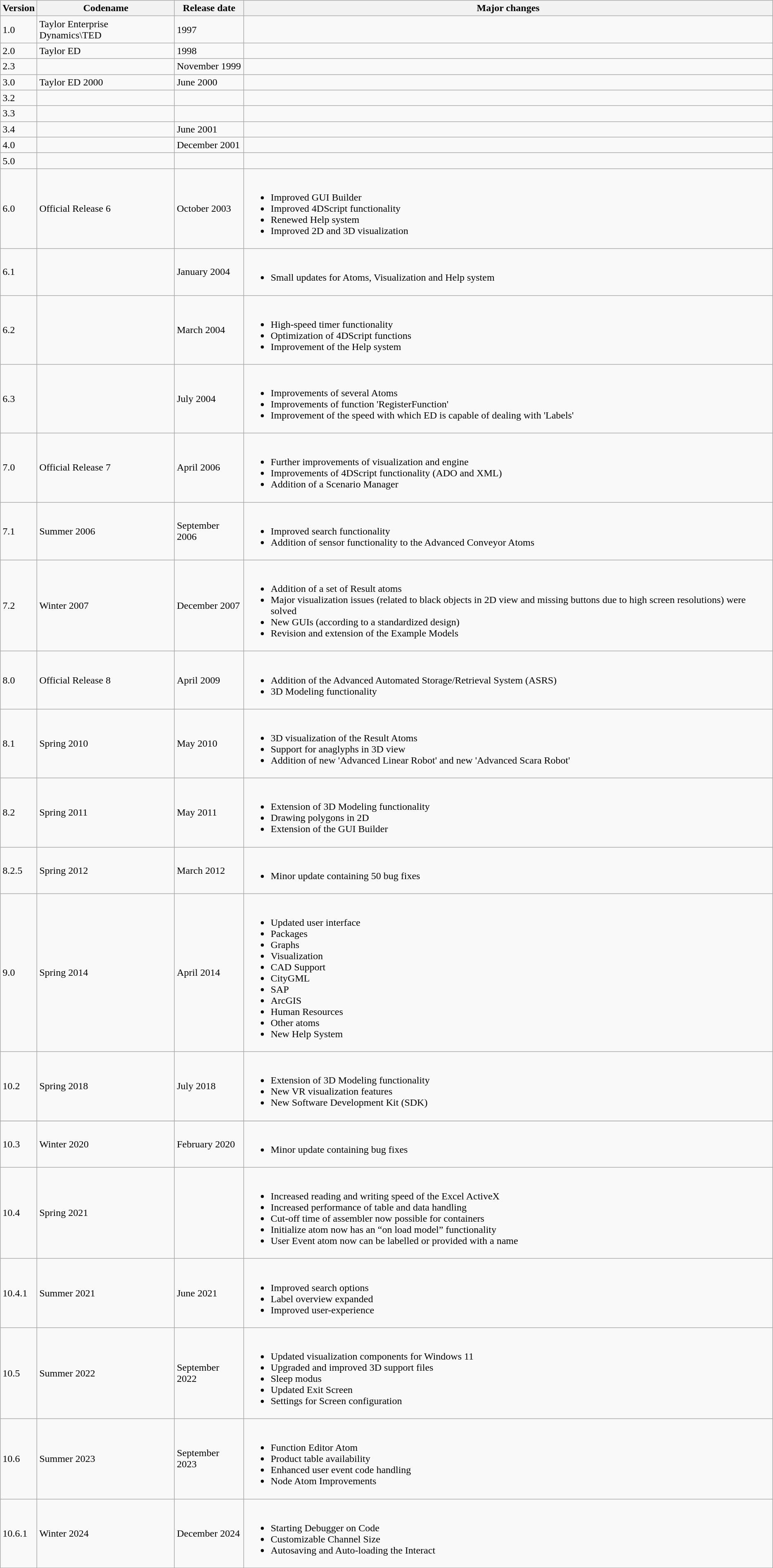<table class="wikitable">
<tr>
<th>Version</th>
<th>Codename</th>
<th>Release date</th>
<th>Major changes</th>
</tr>
<tr>
<td>1.0</td>
<td>Taylor Enterprise Dynamics\TED</td>
<td>1997</td>
<td></td>
</tr>
<tr>
<td>2.0</td>
<td>Taylor ED</td>
<td>1998</td>
<td></td>
</tr>
<tr>
<td>2.3</td>
<td></td>
<td>November 1999</td>
<td></td>
</tr>
<tr>
<td>3.0</td>
<td>Taylor ED 2000</td>
<td>June 2000</td>
<td></td>
</tr>
<tr>
<td>3.2</td>
<td></td>
<td></td>
<td></td>
</tr>
<tr>
<td>3.3</td>
<td></td>
<td></td>
<td></td>
</tr>
<tr>
<td>3.4</td>
<td></td>
<td>June 2001</td>
<td></td>
</tr>
<tr>
<td>4.0</td>
<td></td>
<td>December 2001</td>
<td></td>
</tr>
<tr>
<td>5.0</td>
<td></td>
<td></td>
<td></td>
</tr>
<tr>
<td>6.0</td>
<td>Official Release 6</td>
<td>October 2003</td>
<td><br><ul><li>Improved GUI Builder</li><li>Improved 4DScript functionality</li><li>Renewed Help system</li><li>Improved 2D and 3D visualization</li></ul></td>
</tr>
<tr>
<td>6.1</td>
<td></td>
<td>January 2004</td>
<td><br><ul><li>Small updates for Atoms, Visualization and Help system</li></ul></td>
</tr>
<tr>
<td>6.2</td>
<td></td>
<td>March 2004</td>
<td><br><ul><li>High-speed timer functionality</li><li>Optimization of 4DScript functions</li><li>Improvement of the Help system</li></ul></td>
</tr>
<tr>
<td>6.3</td>
<td></td>
<td>July 2004</td>
<td><br><ul><li>Improvements of several Atoms</li><li>Improvements of function 'RegisterFunction'</li><li>Improvement of the speed with which ED is capable of dealing with 'Labels'</li></ul></td>
</tr>
<tr>
<td>7.0</td>
<td>Official Release 7</td>
<td>April 2006</td>
<td><br><ul><li>Further improvements of visualization and engine</li><li>Improvements of 4DScript functionality (ADO and XML)</li><li>Addition of a Scenario Manager</li></ul></td>
</tr>
<tr>
<td>7.1</td>
<td>Summer 2006</td>
<td>September 2006</td>
<td><br><ul><li>Improved search functionality</li><li>Addition of sensor functionality to the Advanced Conveyor Atoms</li></ul></td>
</tr>
<tr>
<td>7.2</td>
<td>Winter 2007</td>
<td>December 2007</td>
<td><br><ul><li>Addition of a set of Result atoms</li><li>Major visualization issues (related to black objects in 2D view and missing buttons due to high screen resolutions) were solved</li><li>New GUIs (according to a standardized design)</li><li>Revision and extension of the Example Models</li></ul></td>
</tr>
<tr>
<td>8.0</td>
<td>Official Release 8</td>
<td>April 2009</td>
<td><br><ul><li>Addition of the Advanced Automated Storage/Retrieval System (ASRS)</li><li>3D Modeling functionality</li></ul></td>
</tr>
<tr>
<td>8.1</td>
<td>Spring 2010</td>
<td>May 2010</td>
<td><br><ul><li>3D visualization of the Result Atoms</li><li>Support for anaglyphs in 3D view</li><li>Addition of new 'Advanced Linear Robot' and new 'Advanced Scara Robot'</li></ul></td>
</tr>
<tr>
<td>8.2</td>
<td>Spring 2011</td>
<td>May 2011</td>
<td><br><ul><li>Extension of 3D Modeling functionality</li><li>Drawing polygons in 2D</li><li>Extension of the GUI Builder</li></ul></td>
</tr>
<tr>
<td>8.2.5</td>
<td>Spring 2012</td>
<td>March 2012</td>
<td><br><ul><li>Minor update containing 50 bug fixes</li></ul></td>
</tr>
<tr>
<td>9.0</td>
<td>Spring 2014</td>
<td>April 2014</td>
<td><br><ul><li>Updated user interface</li><li>Packages</li><li>Graphs</li><li>Visualization</li><li>CAD Support</li><li>CityGML</li><li>SAP</li><li>ArcGIS</li><li>Human Resources</li><li>Other atoms</li><li>New Help System</li></ul></td>
</tr>
<tr>
<td>10.2</td>
<td>Spring 2018</td>
<td>July 2018</td>
<td><br><ul><li>Extension of 3D Modeling functionality</li><li>New VR visualization features</li><li>New Software Development Kit (SDK)</li></ul></td>
</tr>
<tr>
</tr>
<tr>
<td>10.3</td>
<td>Winter 2020</td>
<td>February 2020</td>
<td><br><ul><li>Minor update containing bug fixes</li></ul></td>
</tr>
<tr>
<td>10.4</td>
<td>Spring 2021</td>
<td></td>
<td><br><ul><li>Increased reading and writing speed of the Excel ActiveX</li><li>Increased performance of table and data handling</li><li>Cut-off time of assembler now possible for containers</li><li>Initialize atom now has an “on load model” functionality</li><li>User Event atom now can be labelled or provided with a name</li></ul></td>
</tr>
<tr>
<td>10.4.1</td>
<td>Summer 2021</td>
<td>June 2021</td>
<td><br><ul><li>Improved search options</li><li>Label overview expanded</li><li>Improved user-experience</li></ul></td>
</tr>
<tr>
<td>10.5</td>
<td>Summer 2022</td>
<td>September 2022</td>
<td><br><ul><li>Updated visualization components for Windows 11</li><li>Upgraded and improved 3D support files</li><li>Sleep modus</li><li>Updated Exit Screen</li><li>Settings for Screen configuration</li></ul></td>
</tr>
<tr>
<td>10.6</td>
<td>Summer 2023</td>
<td>September 2023</td>
<td><br><ul><li>Function Editor Atom</li><li>Product table availability</li><li>Enhanced user event code handling</li><li>Node Atom Improvements</li></ul></td>
</tr>
<tr>
<td>10.6.1</td>
<td>Winter 2024</td>
<td>December 2024</td>
<td><br><ul><li>Starting Debugger on Code</li><li>Customizable Channel Size</li><li>Autosaving and Auto-loading the Interact</li></ul></td>
</tr>
</table>
